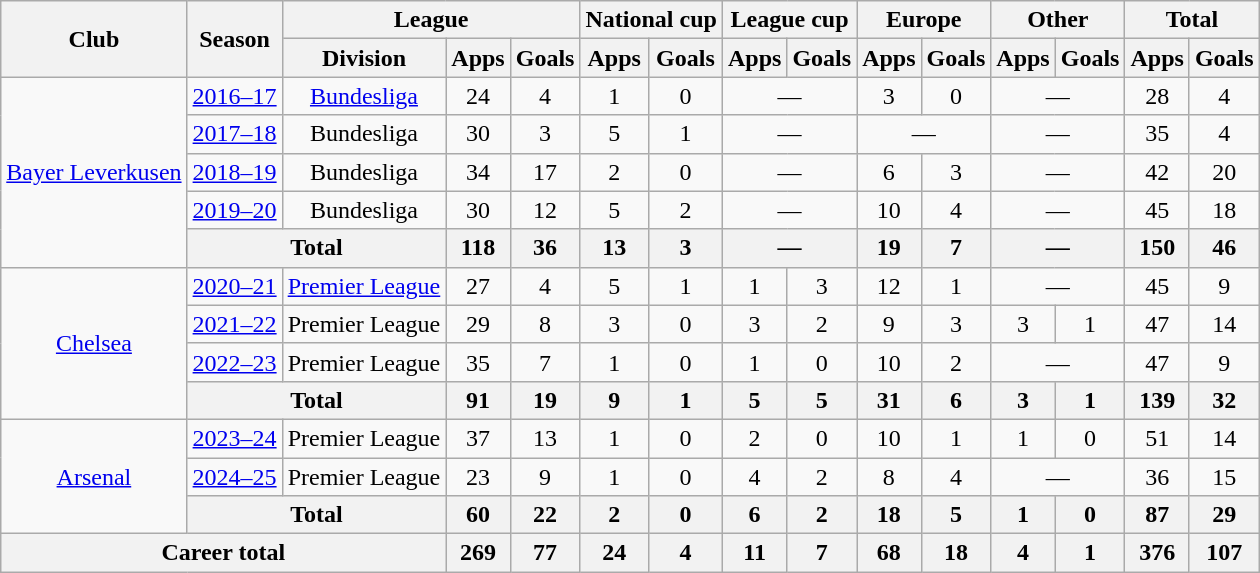<table class="wikitable" style="text-align: center;">
<tr>
<th rowspan="2">Club</th>
<th rowspan="2">Season</th>
<th colspan="3">League</th>
<th colspan="2">National cup</th>
<th colspan="2">League cup</th>
<th colspan="2">Europe</th>
<th colspan="2">Other</th>
<th colspan="2">Total</th>
</tr>
<tr>
<th>Division</th>
<th>Apps</th>
<th>Goals</th>
<th>Apps</th>
<th>Goals</th>
<th>Apps</th>
<th>Goals</th>
<th>Apps</th>
<th>Goals</th>
<th>Apps</th>
<th>Goals</th>
<th>Apps</th>
<th>Goals</th>
</tr>
<tr>
<td rowspan="5"><a href='#'>Bayer Leverkusen</a></td>
<td><a href='#'>2016–17</a></td>
<td><a href='#'>Bundesliga</a></td>
<td>24</td>
<td>4</td>
<td>1</td>
<td>0</td>
<td colspan="2">—</td>
<td>3</td>
<td>0</td>
<td colspan="2">—</td>
<td>28</td>
<td>4</td>
</tr>
<tr>
<td><a href='#'>2017–18</a></td>
<td>Bundesliga</td>
<td>30</td>
<td>3</td>
<td>5</td>
<td>1</td>
<td colspan="2">—</td>
<td colspan="2">—</td>
<td colspan="2">—</td>
<td>35</td>
<td>4</td>
</tr>
<tr>
<td><a href='#'>2018–19</a></td>
<td>Bundesliga</td>
<td>34</td>
<td>17</td>
<td>2</td>
<td>0</td>
<td colspan="2">—</td>
<td>6</td>
<td>3</td>
<td colspan="2">—</td>
<td>42</td>
<td>20</td>
</tr>
<tr>
<td><a href='#'>2019–20</a></td>
<td>Bundesliga</td>
<td>30</td>
<td>12</td>
<td>5</td>
<td>2</td>
<td colspan="2">—</td>
<td>10</td>
<td>4</td>
<td colspan="2">—</td>
<td>45</td>
<td>18</td>
</tr>
<tr>
<th colspan="2">Total</th>
<th>118</th>
<th>36</th>
<th>13</th>
<th>3</th>
<th colspan="2">—</th>
<th>19</th>
<th>7</th>
<th colspan="2">—</th>
<th>150</th>
<th>46</th>
</tr>
<tr>
<td rowspan="4"><a href='#'>Chelsea</a></td>
<td><a href='#'>2020–21</a></td>
<td><a href='#'>Premier League</a></td>
<td>27</td>
<td>4</td>
<td>5</td>
<td>1</td>
<td>1</td>
<td>3</td>
<td>12</td>
<td>1</td>
<td colspan="2">—</td>
<td>45</td>
<td>9</td>
</tr>
<tr>
<td><a href='#'>2021–22</a></td>
<td>Premier League</td>
<td>29</td>
<td>8</td>
<td>3</td>
<td>0</td>
<td>3</td>
<td>2</td>
<td>9</td>
<td>3</td>
<td>3</td>
<td>1</td>
<td>47</td>
<td>14</td>
</tr>
<tr>
<td><a href='#'>2022–23</a></td>
<td>Premier League</td>
<td>35</td>
<td>7</td>
<td>1</td>
<td>0</td>
<td>1</td>
<td>0</td>
<td>10</td>
<td>2</td>
<td colspan="2">—</td>
<td>47</td>
<td>9</td>
</tr>
<tr>
<th colspan="2">Total</th>
<th>91</th>
<th>19</th>
<th>9</th>
<th>1</th>
<th>5</th>
<th>5</th>
<th>31</th>
<th>6</th>
<th>3</th>
<th>1</th>
<th>139</th>
<th>32</th>
</tr>
<tr>
<td rowspan="3"><a href='#'>Arsenal</a></td>
<td><a href='#'>2023–24</a></td>
<td>Premier League</td>
<td>37</td>
<td>13</td>
<td>1</td>
<td>0</td>
<td>2</td>
<td>0</td>
<td>10</td>
<td>1</td>
<td>1</td>
<td>0</td>
<td>51</td>
<td>14</td>
</tr>
<tr>
<td><a href='#'>2024–25</a></td>
<td>Premier League</td>
<td>23</td>
<td>9</td>
<td>1</td>
<td>0</td>
<td>4</td>
<td>2</td>
<td>8</td>
<td>4</td>
<td colspan="2">—</td>
<td>36</td>
<td>15</td>
</tr>
<tr>
<th colspan="2">Total</th>
<th>60</th>
<th>22</th>
<th>2</th>
<th>0</th>
<th>6</th>
<th>2</th>
<th>18</th>
<th>5</th>
<th>1</th>
<th>0</th>
<th>87</th>
<th>29</th>
</tr>
<tr>
<th colspan="3">Career total</th>
<th>269</th>
<th>77</th>
<th>24</th>
<th>4</th>
<th>11</th>
<th>7</th>
<th>68</th>
<th>18</th>
<th>4</th>
<th>1</th>
<th>376</th>
<th>107</th>
</tr>
</table>
